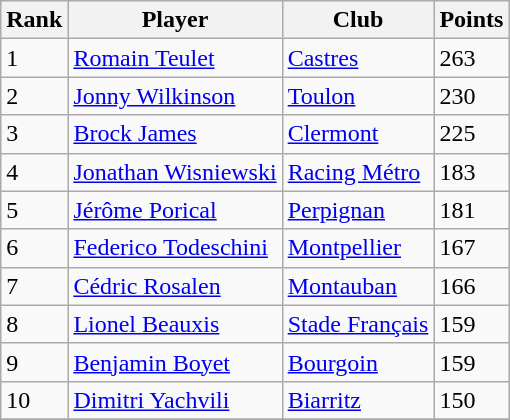<table class="wikitable">
<tr>
<th>Rank</th>
<th>Player</th>
<th>Club</th>
<th>Points</th>
</tr>
<tr>
<td>1</td>
<td> <a href='#'>Romain Teulet</a></td>
<td><a href='#'>Castres</a></td>
<td>263</td>
</tr>
<tr>
<td>2</td>
<td> <a href='#'>Jonny Wilkinson</a></td>
<td><a href='#'>Toulon</a></td>
<td>230</td>
</tr>
<tr>
<td>3</td>
<td> <a href='#'>Brock James</a></td>
<td><a href='#'>Clermont</a></td>
<td>225</td>
</tr>
<tr>
<td>4</td>
<td> <a href='#'>Jonathan Wisniewski</a></td>
<td><a href='#'>Racing Métro</a></td>
<td>183</td>
</tr>
<tr>
<td>5</td>
<td> <a href='#'>Jérôme Porical</a></td>
<td><a href='#'>Perpignan</a></td>
<td>181</td>
</tr>
<tr>
<td>6</td>
<td> <a href='#'>Federico Todeschini</a></td>
<td><a href='#'>Montpellier</a></td>
<td>167</td>
</tr>
<tr>
<td>7</td>
<td> <a href='#'>Cédric Rosalen</a></td>
<td><a href='#'>Montauban</a></td>
<td>166</td>
</tr>
<tr>
<td>8</td>
<td> <a href='#'>Lionel Beauxis</a></td>
<td><a href='#'>Stade Français</a></td>
<td>159</td>
</tr>
<tr>
<td>9</td>
<td> <a href='#'>Benjamin Boyet</a></td>
<td><a href='#'>Bourgoin</a></td>
<td>159</td>
</tr>
<tr>
<td>10</td>
<td> <a href='#'>Dimitri Yachvili</a></td>
<td><a href='#'>Biarritz</a></td>
<td>150</td>
</tr>
<tr>
</tr>
</table>
